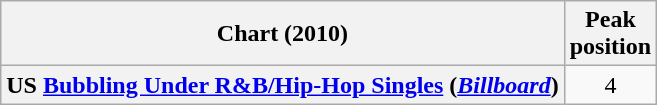<table class="wikitable plainrowheaders" style="text-align:center">
<tr>
<th scope="col">Chart (2010)</th>
<th scope="col">Peak<br>position</th>
</tr>
<tr>
<th scope="row">US <a href='#'>Bubbling Under R&B/Hip-Hop Singles</a> (<em><a href='#'>Billboard</a></em>)</th>
<td>4</td>
</tr>
</table>
